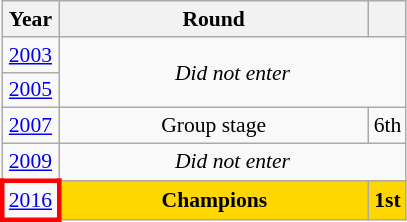<table class="wikitable" style="text-align: center; font-size:90%">
<tr>
<th>Year</th>
<th style="width:200px">Round</th>
<th></th>
</tr>
<tr>
<td><a href='#'>2003</a></td>
<td colspan="2" rowspan="2"><em>Did not enter</em></td>
</tr>
<tr>
<td><a href='#'>2005</a></td>
</tr>
<tr>
<td><a href='#'>2007</a></td>
<td>Group stage</td>
<td>6th</td>
</tr>
<tr>
<td><a href='#'>2009</a></td>
<td colspan="2"><em>Did not enter</em></td>
</tr>
<tr>
<td style="border: 3px solid red"><a href='#'>2016</a></td>
<td bgcolor=Gold><strong>Champions</strong></td>
<td bgcolor=Gold><strong>1st</strong></td>
</tr>
</table>
